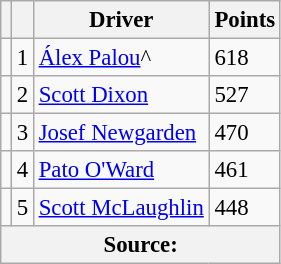<table class="wikitable" style="font-size: 95%;">
<tr>
<th scope="col"></th>
<th scope="col"></th>
<th scope="col">Driver</th>
<th scope="col">Points</th>
</tr>
<tr>
<td align="left"></td>
<td align="center">1</td>
<td> <a href='#'>Álex Palou</a>^</td>
<td align="left">618</td>
</tr>
<tr>
<td align="left"></td>
<td align="center">2</td>
<td> <a href='#'>Scott Dixon</a></td>
<td align="left">527</td>
</tr>
<tr>
<td align="left"></td>
<td align="center">3</td>
<td> <a href='#'>Josef Newgarden</a></td>
<td align="left">470</td>
</tr>
<tr>
<td align="left"></td>
<td align="center">4</td>
<td> <a href='#'>Pato O'Ward</a></td>
<td align="left">461</td>
</tr>
<tr>
<td align="left"></td>
<td align="center">5</td>
<td> <a href='#'>Scott McLaughlin</a></td>
<td align="left">448</td>
</tr>
<tr>
<th colspan=4>Source:</th>
</tr>
</table>
